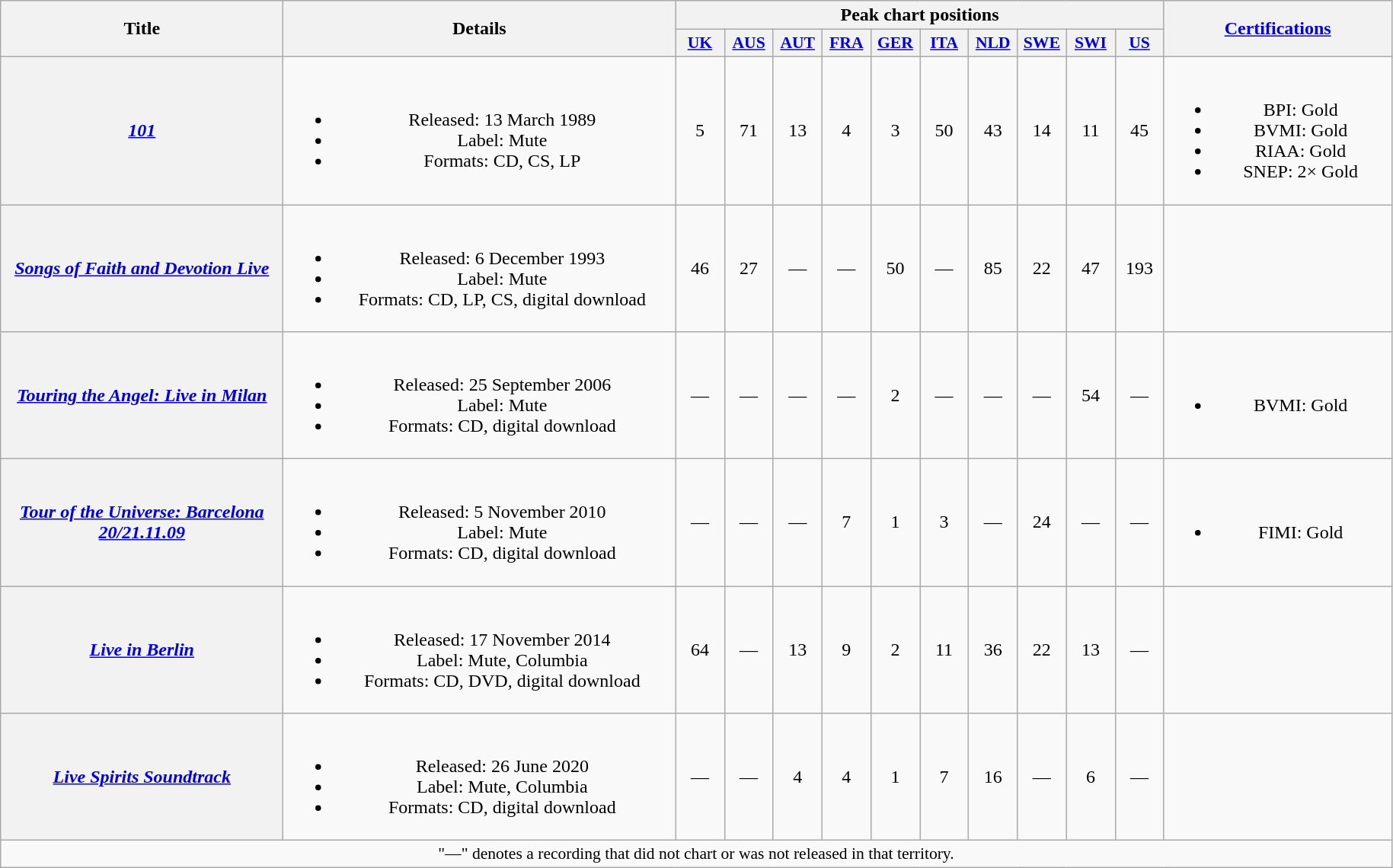<table class="wikitable plainrowheaders" style="text-align:center;">
<tr>
<th scope="col" rowspan="2" style="width:15em;">Title</th>
<th scope="col" rowspan="2" style="width:21em;">Details</th>
<th scope="col" colspan="10">Peak chart positions</th>
<th scope="col" rowspan="2" style="width:12em;"><a href='#'>Certifications</a></th>
</tr>
<tr>
<th scope="col" style="width:2.5em;font-size:90%;"><a href='#'>UK</a><br></th>
<th scope="col" style="width:2.5em;font-size:90%;"><a href='#'>AUS</a><br></th>
<th scope="col" style="width:2.5em;font-size:90%;"><a href='#'>AUT</a><br></th>
<th scope="col" style="width:2.5em;font-size:90%;"><a href='#'>FRA</a><br></th>
<th scope="col" style="width:2.5em;font-size:90%;"><a href='#'>GER</a><br></th>
<th scope="col" style="width:2.5em;font-size:90%;"><a href='#'>ITA</a><br></th>
<th scope="col" style="width:2.5em;font-size:90%;"><a href='#'>NLD</a><br></th>
<th scope="col" style="width:2.5em;font-size:90%;"><a href='#'>SWE</a><br></th>
<th scope="col" style="width:2.5em;font-size:90%;"><a href='#'>SWI</a><br></th>
<th scope="col" style="width:2.5em;font-size:90%;"><a href='#'>US</a><br></th>
</tr>
<tr>
<th scope="row"><em><a href='#'>101</a></em></th>
<td><br><ul><li>Released: 13 March 1989 </li><li>Label: Mute</li><li>Formats: CD, CS, LP</li></ul></td>
<td>5</td>
<td>71</td>
<td>13</td>
<td>4</td>
<td>3</td>
<td>50</td>
<td>43</td>
<td>14</td>
<td>11</td>
<td>45</td>
<td><br><ul><li>BPI: Gold</li><li>BVMI: Gold</li><li>RIAA: Gold</li><li>SNEP: 2× Gold</li></ul></td>
</tr>
<tr>
<th scope="row"><em><a href='#'>Songs of Faith and Devotion Live</a></em></th>
<td><br><ul><li>Released: 6 December 1993</li><li>Label: Mute</li><li>Formats: CD, LP, CS, digital download</li></ul></td>
<td>46</td>
<td>27</td>
<td>—</td>
<td>—</td>
<td>50</td>
<td>—</td>
<td>85</td>
<td>22</td>
<td>47</td>
<td>193</td>
<td></td>
</tr>
<tr>
<th scope="row"><em><a href='#'>Touring the Angel: Live in Milan</a></em></th>
<td><br><ul><li>Released: 25 September 2006 </li><li>Label: Mute</li><li>Formats: CD, digital download</li></ul></td>
<td>—</td>
<td>—</td>
<td>—</td>
<td>—</td>
<td>2</td>
<td>—</td>
<td>—</td>
<td>—</td>
<td>54</td>
<td>—</td>
<td><br><ul><li>BVMI: Gold</li></ul></td>
</tr>
<tr>
<th scope="row"><em><a href='#'>Tour of the Universe: Barcelona 20/21.11.09</a></em></th>
<td><br><ul><li>Released: 5 November 2010 </li><li>Label: Mute</li><li>Formats: CD, digital download</li></ul></td>
<td>—</td>
<td>—</td>
<td>—</td>
<td>7</td>
<td>1</td>
<td>3</td>
<td>—</td>
<td>24</td>
<td>—</td>
<td>—</td>
<td><br><ul><li>FIMI: Gold</li></ul></td>
</tr>
<tr>
<th scope="row"><em><a href='#'>Live in Berlin</a></em></th>
<td><br><ul><li>Released: 17 November 2014 </li><li>Label: Mute, Columbia</li><li>Formats: CD, DVD, digital download</li></ul></td>
<td>64</td>
<td>—</td>
<td>13</td>
<td>9</td>
<td>2</td>
<td>11</td>
<td>36</td>
<td>22</td>
<td>13</td>
<td>—</td>
<td></td>
</tr>
<tr>
<th scope="row"><em><a href='#'>Live Spirits Soundtrack</a></em></th>
<td><br><ul><li>Released: 26 June 2020</li><li>Label: Mute, Columbia</li><li>Formats: CD, digital download</li></ul></td>
<td>—</td>
<td>—</td>
<td>4</td>
<td>4</td>
<td>1</td>
<td>7</td>
<td>16</td>
<td>—</td>
<td>6</td>
<td>—</td>
<td></td>
</tr>
<tr>
<td colspan="13" style="font-size:90%">"—" denotes a recording that did not chart or was not released in that territory.</td>
</tr>
</table>
